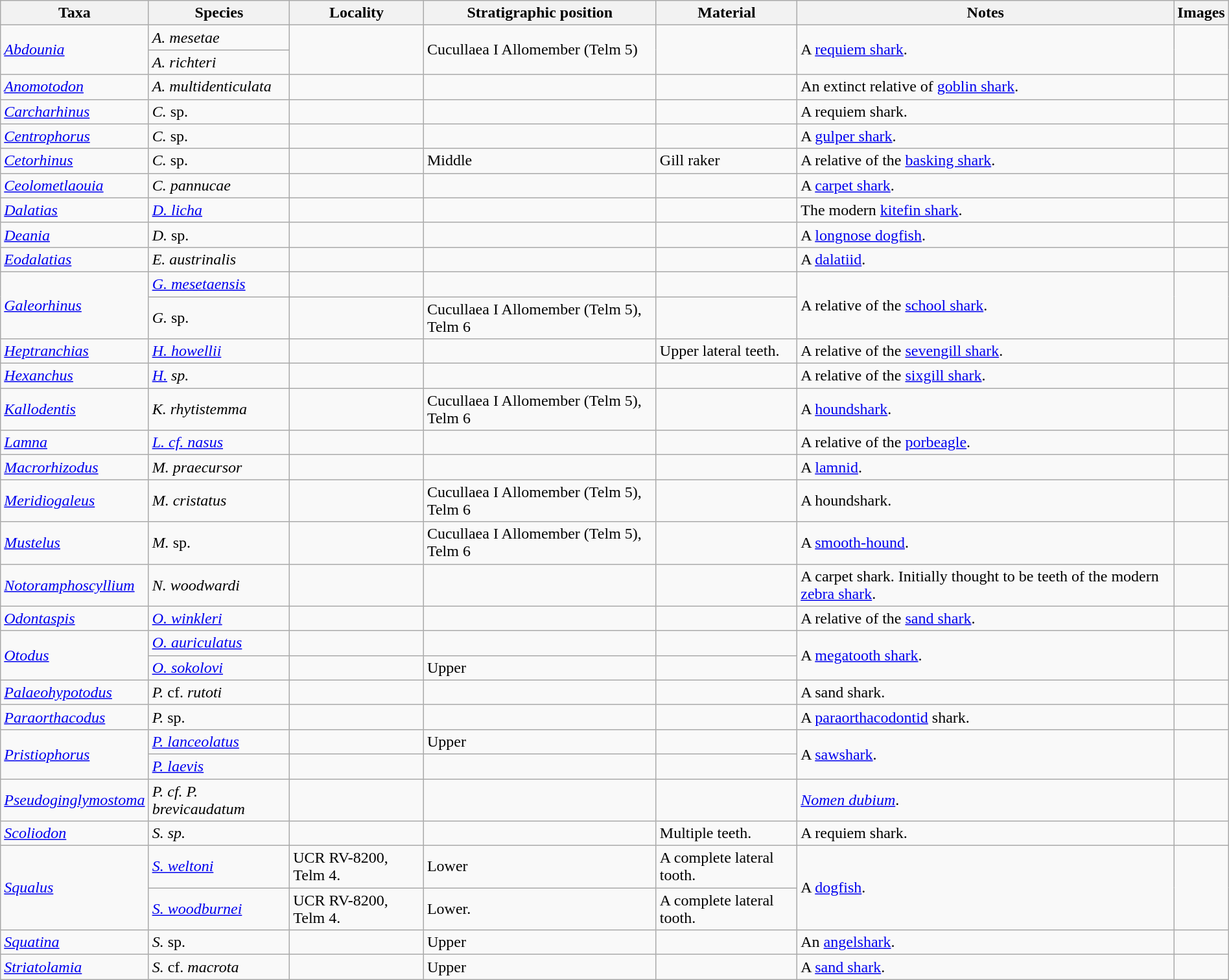<table class="wikitable sortable" align="center" width="100%">
<tr>
<th>Taxa</th>
<th>Species</th>
<th>Locality</th>
<th>Stratigraphic position</th>
<th>Material</th>
<th>Notes</th>
<th>Images</th>
</tr>
<tr>
<td rowspan="2"><em><a href='#'>Abdounia</a></em></td>
<td><em>A. mesetae</em></td>
<td rowspan="2"></td>
<td rowspan="2">Cucullaea I Allomember (Telm 5)</td>
<td rowspan="2"></td>
<td rowspan="2">A <a href='#'>requiem shark</a>.</td>
<td rowspan="2"></td>
</tr>
<tr>
<td><em>A. richteri</em></td>
</tr>
<tr>
<td><em><a href='#'>Anomotodon</a></em></td>
<td><em>A. multidenticulata</em></td>
<td></td>
<td></td>
<td></td>
<td>An extinct relative of <a href='#'>goblin shark</a>.</td>
<td></td>
</tr>
<tr>
<td><em><a href='#'>Carcharhinus</a></em></td>
<td><em>C.</em> sp.</td>
<td></td>
<td></td>
<td></td>
<td>A requiem shark.</td>
<td></td>
</tr>
<tr>
<td><em><a href='#'>Centrophorus</a></em></td>
<td><em>C.</em> sp.</td>
<td></td>
<td></td>
<td></td>
<td>A <a href='#'>gulper shark</a>.</td>
<td></td>
</tr>
<tr>
<td><em><a href='#'>Cetorhinus</a></em></td>
<td><em>C.</em> sp.</td>
<td></td>
<td>Middle</td>
<td>Gill raker</td>
<td>A relative of the <a href='#'>basking shark</a>.</td>
<td></td>
</tr>
<tr>
<td><em><a href='#'>Ceolometlaouia</a></em></td>
<td><em>C. pannucae</em></td>
<td></td>
<td></td>
<td></td>
<td>A <a href='#'>carpet shark</a>.</td>
<td></td>
</tr>
<tr>
<td><em><a href='#'>Dalatias</a></em></td>
<td><em><a href='#'>D. licha</a></em></td>
<td></td>
<td></td>
<td></td>
<td>The modern <a href='#'>kitefin shark</a>.</td>
<td></td>
</tr>
<tr>
<td><em><a href='#'>Deania</a></em></td>
<td><em>D.</em> sp.</td>
<td></td>
<td></td>
<td></td>
<td>A <a href='#'>longnose dogfish</a>.</td>
<td></td>
</tr>
<tr>
<td><em><a href='#'>Eodalatias</a></em></td>
<td><em>E. austrinalis</em></td>
<td></td>
<td></td>
<td></td>
<td>A <a href='#'>dalatiid</a>.</td>
<td></td>
</tr>
<tr>
<td rowspan="2"><em><a href='#'>Galeorhinus</a></em></td>
<td><em><a href='#'>G. mesetaensis</a></em></td>
<td></td>
<td></td>
<td></td>
<td rowspan="2">A relative of the <a href='#'>school shark</a>.</td>
<td rowspan="2"></td>
</tr>
<tr>
<td><em>G.</em> sp.</td>
<td></td>
<td>Cucullaea I Allomember (Telm 5), Telm 6</td>
<td></td>
</tr>
<tr>
<td><em><a href='#'>Heptranchias</a></em></td>
<td><em><a href='#'>H. howellii</a></em></td>
<td></td>
<td></td>
<td>Upper lateral teeth.</td>
<td>A relative of the <a href='#'>sevengill shark</a>.</td>
<td></td>
</tr>
<tr>
<td><em><a href='#'>Hexanchus</a></em> </td>
<td><em><a href='#'>H.</a> sp.</em></td>
<td></td>
<td></td>
<td></td>
<td>A relative of the <a href='#'>sixgill shark</a>.</td>
<td></td>
</tr>
<tr>
<td><em><a href='#'>Kallodentis</a></em></td>
<td><em>K. rhytistemma</em></td>
<td></td>
<td>Cucullaea I Allomember (Telm 5), Telm 6</td>
<td></td>
<td>A <a href='#'>houndshark</a>.</td>
<td></td>
</tr>
<tr>
<td><em><a href='#'>Lamna</a></em></td>
<td><em><a href='#'>L. cf. nasus</a></em></td>
<td></td>
<td></td>
<td></td>
<td>A relative of the <a href='#'>porbeagle</a>.</td>
<td></td>
</tr>
<tr>
<td><em><a href='#'>Macrorhizodus</a></em></td>
<td><em>M. praecursor</em></td>
<td></td>
<td></td>
<td></td>
<td>A <a href='#'>lamnid</a>.</td>
<td></td>
</tr>
<tr>
<td><em><a href='#'>Meridiogaleus</a></em></td>
<td><em>M. cristatus</em></td>
<td></td>
<td>Cucullaea I Allomember (Telm 5), Telm 6</td>
<td></td>
<td>A houndshark.</td>
<td></td>
</tr>
<tr>
<td><em><a href='#'>Mustelus</a></em></td>
<td><em>M.</em> sp.</td>
<td></td>
<td>Cucullaea I Allomember (Telm 5), Telm 6</td>
<td></td>
<td>A <a href='#'>smooth-hound</a>.</td>
<td></td>
</tr>
<tr>
<td><em><a href='#'>Notoramphoscyllium</a></em></td>
<td><em>N. woodwardi</em></td>
<td></td>
<td></td>
<td></td>
<td>A carpet shark. Initially thought to be teeth of the modern <a href='#'>zebra shark</a>.</td>
<td></td>
</tr>
<tr>
<td><em><a href='#'>Odontaspis</a></em></td>
<td><em><a href='#'>O. winkleri</a></em></td>
<td></td>
<td></td>
<td></td>
<td>A relative of the <a href='#'>sand shark</a>.</td>
<td></td>
</tr>
<tr>
<td rowspan="2"><em><a href='#'>Otodus</a></em></td>
<td><em><a href='#'>O. auriculatus</a></em></td>
<td></td>
<td></td>
<td></td>
<td rowspan="2">A <a href='#'>megatooth shark</a>.</td>
<td rowspan="2"></td>
</tr>
<tr>
<td><em><a href='#'>O. sokolovi</a></em></td>
<td></td>
<td>Upper</td>
<td></td>
</tr>
<tr>
<td><em><a href='#'>Palaeohypotodus</a></em></td>
<td><em>P.</em> cf. <em>rutoti</em></td>
<td></td>
<td></td>
<td></td>
<td>A sand shark.</td>
<td></td>
</tr>
<tr>
<td><em><a href='#'>Paraorthacodus</a></em></td>
<td><em>P.</em> sp.</td>
<td></td>
<td></td>
<td></td>
<td>A <a href='#'>paraorthacodontid</a> shark.</td>
<td></td>
</tr>
<tr>
<td rowspan="2"><em><a href='#'>Pristiophorus</a></em></td>
<td><em><a href='#'>P. lanceolatus</a></em></td>
<td></td>
<td>Upper</td>
<td></td>
<td rowspan="2">A <a href='#'>sawshark</a>.</td>
<td rowspan="2"></td>
</tr>
<tr>
<td><em><a href='#'>P. laevis</a></em></td>
<td></td>
<td></td>
<td></td>
</tr>
<tr>
<td><em><a href='#'>Pseudoginglymostoma</a></em></td>
<td><em> P. cf. P. brevicaudatum</em></td>
<td></td>
<td></td>
<td></td>
<td><em><a href='#'>Nomen dubium</a></em>.</td>
<td></td>
</tr>
<tr>
<td><em><a href='#'>Scoliodon</a></em></td>
<td><em>S. sp.</em></td>
<td></td>
<td></td>
<td>Multiple teeth.</td>
<td>A requiem shark.</td>
<td></td>
</tr>
<tr>
<td rowspan="2"><em><a href='#'>Squalus</a></em></td>
<td><em><a href='#'>S. weltoni</a></em></td>
<td>UCR RV-8200, Telm 4.</td>
<td>Lower</td>
<td>A complete lateral tooth.</td>
<td rowspan="2">A <a href='#'>dogfish</a>.</td>
<td rowspan="2"></td>
</tr>
<tr>
<td><em><a href='#'>S. woodburnei</a></em></td>
<td>UCR RV-8200, Telm 4.</td>
<td>Lower.</td>
<td>A complete lateral tooth.</td>
</tr>
<tr>
<td><em><a href='#'>Squatina</a></em></td>
<td><em>S.</em> sp.</td>
<td></td>
<td>Upper</td>
<td></td>
<td>An <a href='#'>angelshark</a>.</td>
<td></td>
</tr>
<tr>
<td><em><a href='#'>Striatolamia</a></em></td>
<td><em>S.</em> cf. <em>macrota</em></td>
<td></td>
<td>Upper</td>
<td></td>
<td>A <a href='#'>sand shark</a>.</td>
<td></td>
</tr>
</table>
